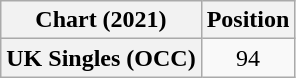<table class="wikitable plainrowheaders" style="text-align:center">
<tr>
<th scope="col">Chart (2021)</th>
<th scope="col">Position</th>
</tr>
<tr>
<th scope="row">UK Singles (OCC)</th>
<td>94</td>
</tr>
</table>
